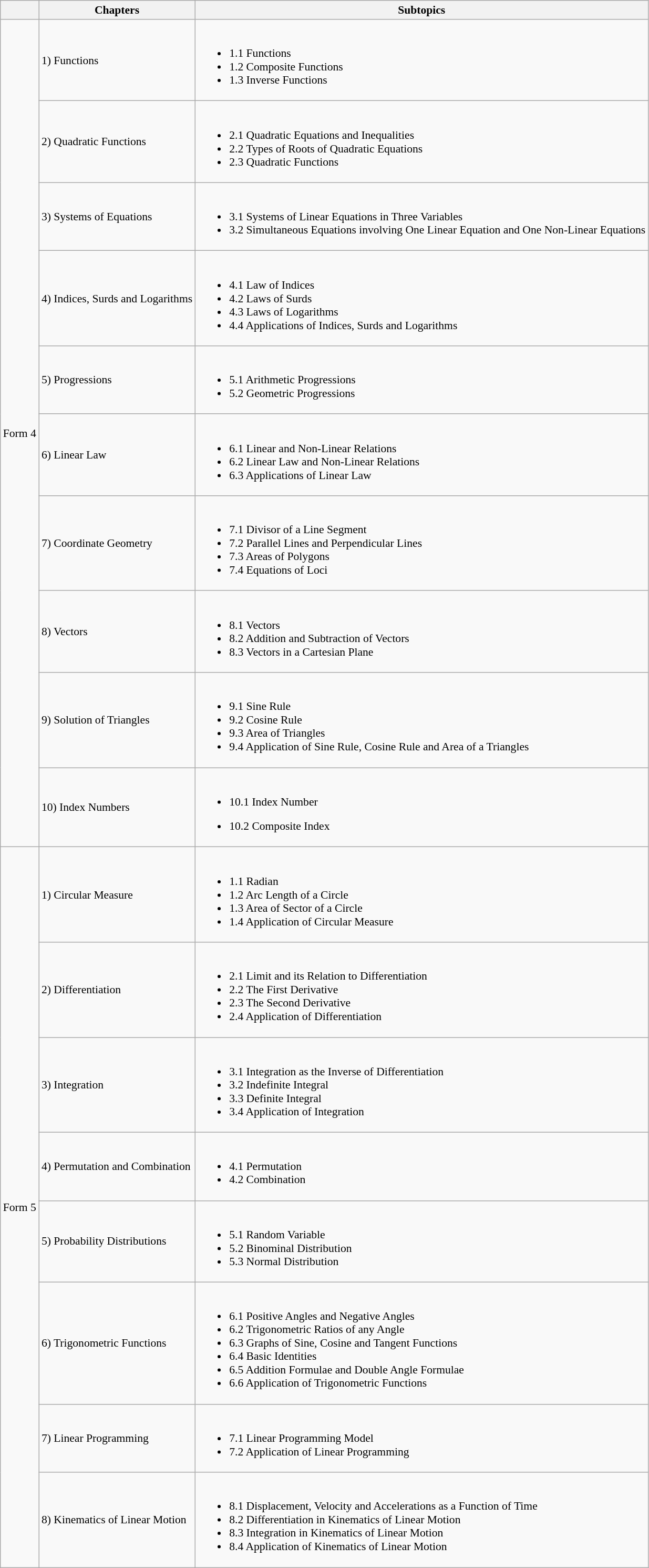<table class="wikitable sortable mw-collapsible" style="white-space:nowrap;font-size:90%">
<tr>
<th></th>
<th>Chapters</th>
<th>Subtopics</th>
</tr>
<tr>
<td rowspan="10">Form 4</td>
<td>1) Functions</td>
<td><br><ul><li>1.1 Functions</li><li>1.2 Composite Functions</li><li>1.3 Inverse Functions</li></ul></td>
</tr>
<tr>
<td>2) Quadratic Functions</td>
<td><br><ul><li>2.1 Quadratic Equations and Inequalities</li><li>2.2 Types of Roots of Quadratic Equations</li><li>2.3 Quadratic Functions</li></ul></td>
</tr>
<tr>
<td>3) Systems of Equations</td>
<td><br><ul><li>3.1 Systems of Linear Equations in Three Variables</li><li>3.2 Simultaneous Equations involving One Linear Equation and One Non-Linear Equations</li></ul></td>
</tr>
<tr>
<td>4) Indices, Surds and Logarithms</td>
<td><br><ul><li>4.1 Law of Indices</li><li>4.2 Laws of Surds</li><li>4.3 Laws of Logarithms</li><li>4.4 Applications of Indices, Surds and Logarithms</li></ul></td>
</tr>
<tr>
<td>5) Progressions</td>
<td><br><ul><li>5.1 Arithmetic Progressions</li><li>5.2 Geometric Progressions</li></ul></td>
</tr>
<tr>
<td>6) Linear Law</td>
<td><br><ul><li>6.1 Linear and Non-Linear Relations</li><li>6.2 Linear Law and Non-Linear Relations</li><li>6.3 Applications of Linear Law</li></ul></td>
</tr>
<tr>
<td>7) Coordinate Geometry</td>
<td><br><ul><li>7.1 Divisor of a Line Segment</li><li>7.2 Parallel Lines and Perpendicular Lines</li><li>7.3 Areas of Polygons</li><li>7.4 Equations of Loci</li></ul></td>
</tr>
<tr>
<td>8) Vectors</td>
<td><br><ul><li>8.1 Vectors</li><li>8.2 Addition and Subtraction of Vectors</li><li>8.3 Vectors in a Cartesian Plane</li></ul></td>
</tr>
<tr>
<td>9) Solution of Triangles</td>
<td><br><ul><li>9.1 Sine Rule</li><li>9.2 Cosine Rule</li><li>9.3 Area of Triangles</li><li>9.4 Application of Sine Rule, Cosine Rule and Area of a Triangles</li></ul></td>
</tr>
<tr>
<td>10) Index Numbers</td>
<td><br><ul><li>10.1 Index Number</li></ul><ul><li>10.2 Composite Index</li></ul></td>
</tr>
<tr>
<td rowspan="8">Form 5</td>
<td>1) Circular Measure</td>
<td><br><ul><li>1.1 Radian</li><li>1.2 Arc Length of a Circle</li><li>1.3 Area of Sector of a Circle</li><li>1.4 Application of Circular Measure</li></ul></td>
</tr>
<tr>
<td>2) Differentiation</td>
<td><br><ul><li>2.1 Limit and its Relation to Differentiation</li><li>2.2 The First Derivative</li><li>2.3 The Second Derivative</li><li>2.4 Application of Differentiation</li></ul></td>
</tr>
<tr>
<td>3) Integration</td>
<td><br><ul><li>3.1 Integration as the Inverse of Differentiation</li><li>3.2 Indefinite Integral</li><li>3.3 Definite Integral</li><li>3.4 Application of Integration</li></ul></td>
</tr>
<tr>
<td>4) Permutation and Combination</td>
<td><br><ul><li>4.1 Permutation</li><li>4.2 Combination</li></ul></td>
</tr>
<tr>
<td>5) Probability Distributions</td>
<td><br><ul><li>5.1 Random Variable</li><li>5.2 Binominal Distribution</li><li>5.3 Normal Distribution</li></ul></td>
</tr>
<tr>
<td>6) Trigonometric Functions</td>
<td><br><ul><li>6.1 Positive Angles and Negative Angles</li><li>6.2 Trigonometric Ratios of any Angle</li><li>6.3 Graphs of Sine, Cosine and Tangent Functions</li><li>6.4 Basic Identities</li><li>6.5 Addition Formulae and Double Angle Formulae</li><li>6.6 Application of Trigonometric Functions</li></ul></td>
</tr>
<tr>
<td>7) Linear Programming</td>
<td><br><ul><li>7.1 Linear Programming Model</li><li>7.2 Application of Linear Programming</li></ul></td>
</tr>
<tr>
<td>8) Kinematics of Linear Motion</td>
<td><br><ul><li>8.1 Displacement, Velocity and Accelerations as a Function of Time</li><li>8.2 Differentiation in Kinematics of Linear Motion</li><li>8.3 Integration in Kinematics of Linear Motion</li><li>8.4 Application of Kinematics of Linear Motion</li></ul></td>
</tr>
</table>
